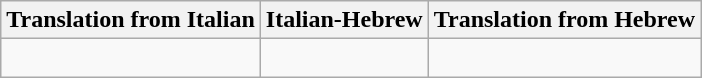<table class="wikitable">
<tr>
<th>Translation from Italian</th>
<th>Italian-Hebrew</th>
<th>Translation from Hebrew</th>
</tr>
<tr>
<td><br></td>
<td><br></td>
<td><br></td>
</tr>
</table>
